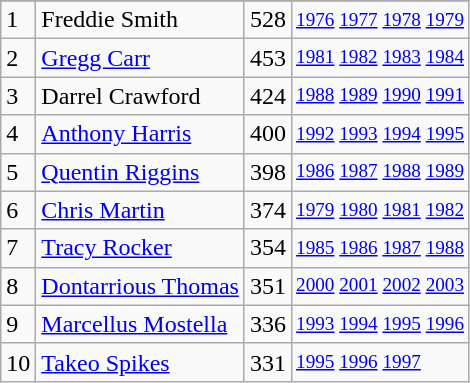<table class="wikitable">
<tr>
</tr>
<tr>
<td>1</td>
<td>Freddie Smith</td>
<td>528</td>
<td style="font-size:80%;"><a href='#'>1976</a> <a href='#'>1977</a> <a href='#'>1978</a> <a href='#'>1979</a></td>
</tr>
<tr>
<td>2</td>
<td><a href='#'>Gregg Carr</a></td>
<td>453</td>
<td style="font-size:80%;"><a href='#'>1981</a> <a href='#'>1982</a> <a href='#'>1983</a> <a href='#'>1984</a></td>
</tr>
<tr>
<td>3</td>
<td>Darrel Crawford</td>
<td>424</td>
<td style="font-size:80%;"><a href='#'>1988</a> <a href='#'>1989</a> <a href='#'>1990</a> <a href='#'>1991</a></td>
</tr>
<tr>
<td>4</td>
<td><a href='#'>Anthony Harris</a></td>
<td>400</td>
<td style="font-size:80%;"><a href='#'>1992</a> <a href='#'>1993</a> <a href='#'>1994</a> <a href='#'>1995</a></td>
</tr>
<tr>
<td>5</td>
<td><a href='#'>Quentin Riggins</a></td>
<td>398</td>
<td style="font-size:80%;"><a href='#'>1986</a> <a href='#'>1987</a> <a href='#'>1988</a> <a href='#'>1989</a></td>
</tr>
<tr>
<td>6</td>
<td><a href='#'>Chris Martin</a></td>
<td>374</td>
<td style="font-size:80%;"><a href='#'>1979</a> <a href='#'>1980</a> <a href='#'>1981</a> <a href='#'>1982</a></td>
</tr>
<tr>
<td>7</td>
<td><a href='#'>Tracy Rocker</a></td>
<td>354</td>
<td style="font-size:80%;"><a href='#'>1985</a> <a href='#'>1986</a> <a href='#'>1987</a> <a href='#'>1988</a></td>
</tr>
<tr>
<td>8</td>
<td><a href='#'>Dontarrious Thomas</a></td>
<td>351</td>
<td style="font-size:80%;"><a href='#'>2000</a> <a href='#'>2001</a> <a href='#'>2002</a> <a href='#'>2003</a></td>
</tr>
<tr>
<td>9</td>
<td><a href='#'>Marcellus Mostella</a></td>
<td>336</td>
<td style="font-size:80%;"><a href='#'>1993</a> <a href='#'>1994</a> <a href='#'>1995</a> <a href='#'>1996</a></td>
</tr>
<tr>
<td>10</td>
<td><a href='#'>Takeo Spikes</a></td>
<td>331</td>
<td style="font-size:80%;"><a href='#'>1995</a> <a href='#'>1996</a> <a href='#'>1997</a></td>
</tr>
</table>
